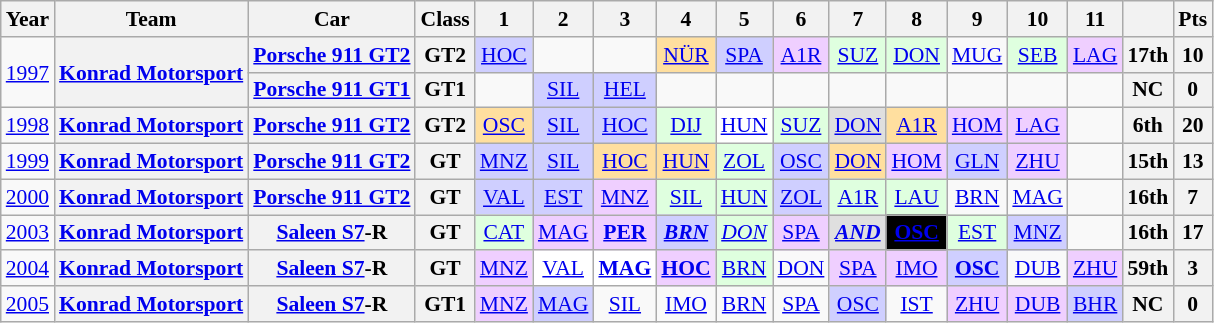<table class="wikitable" style="text-align:center; font-size:90%">
<tr>
<th>Year</th>
<th>Team</th>
<th>Car</th>
<th>Class</th>
<th>1</th>
<th>2</th>
<th>3</th>
<th>4</th>
<th>5</th>
<th>6</th>
<th>7</th>
<th>8</th>
<th>9</th>
<th>10</th>
<th>11</th>
<th></th>
<th>Pts</th>
</tr>
<tr>
<td rowspan=2><a href='#'>1997</a></td>
<th rowspan=2><a href='#'>Konrad Motorsport</a></th>
<th><a href='#'>Porsche 911 GT2</a></th>
<th>GT2</th>
<td style="background:#CFCFFF;"><a href='#'>HOC</a><br></td>
<td></td>
<td></td>
<td style="background:#FFDF9F;"><a href='#'>NÜR</a><br></td>
<td style="background:#CFCFFF;"><a href='#'>SPA</a><br></td>
<td style="background:#EFCFFF;"><a href='#'>A1R</a><br></td>
<td style="background:#DFFFDF;"><a href='#'>SUZ</a><br></td>
<td style="background:#DFFFDF;"><a href='#'>DON</a><br></td>
<td><a href='#'>MUG</a></td>
<td style="background:#DFFFDF;"><a href='#'>SEB</a><br></td>
<td style="background:#EFCFFF;"><a href='#'>LAG</a><br></td>
<th>17th</th>
<th>10</th>
</tr>
<tr>
<th><a href='#'>Porsche 911 GT1</a></th>
<th>GT1</th>
<td></td>
<td style="background:#CFCFFF;"><a href='#'>SIL</a><br></td>
<td style="background:#CFCFFF;"><a href='#'>HEL</a><br></td>
<td></td>
<td></td>
<td></td>
<td></td>
<td></td>
<td></td>
<td></td>
<td></td>
<th>NC</th>
<th>0</th>
</tr>
<tr>
<td><a href='#'>1998</a></td>
<th><a href='#'>Konrad Motorsport</a></th>
<th><a href='#'>Porsche 911 GT2</a></th>
<th>GT2</th>
<td style="background:#FFDF9F;"><a href='#'>OSC</a><br></td>
<td style="background:#CFCFFF;"><a href='#'>SIL</a><br></td>
<td style="background:#CFCFFF;"><a href='#'>HOC</a><br></td>
<td style="background:#DFFFDF;"><a href='#'>DIJ</a><br></td>
<td style="background:#FFFFFF;"><a href='#'>HUN</a><br></td>
<td style="background:#DFFFDF;"><a href='#'>SUZ</a><br></td>
<td style="background:#DFDFDF;"><a href='#'>DON</a><br></td>
<td style="background:#FFDF9F;"><a href='#'>A1R</a><br></td>
<td style="background:#EFCFFF;"><a href='#'>HOM</a><br></td>
<td style="background:#EFCFFF;"><a href='#'>LAG</a><br></td>
<td></td>
<th>6th</th>
<th>20</th>
</tr>
<tr>
<td><a href='#'>1999</a></td>
<th><a href='#'>Konrad Motorsport</a></th>
<th><a href='#'>Porsche 911 GT2</a></th>
<th>GT</th>
<td style="background:#CFCFFF;"><a href='#'>MNZ</a><br></td>
<td style="background:#CFCFFF;"><a href='#'>SIL</a><br></td>
<td style="background:#FFDF9F;"><a href='#'>HOC</a><br></td>
<td style="background:#FFDF9F;"><a href='#'>HUN</a><br></td>
<td style="background:#DFFFDF;"><a href='#'>ZOL</a><br></td>
<td style="background:#CFCFFF;"><a href='#'>OSC</a><br></td>
<td style="background:#FFDF9F;"><a href='#'>DON</a><br></td>
<td style="background:#EFCFFF;"><a href='#'>HOM</a><br></td>
<td style="background:#CFCFFF;"><a href='#'>GLN</a><br></td>
<td style="background:#EFCFFF;"><a href='#'>ZHU</a><br></td>
<td></td>
<th>15th</th>
<th>13</th>
</tr>
<tr>
<td><a href='#'>2000</a></td>
<th><a href='#'>Konrad Motorsport</a></th>
<th><a href='#'>Porsche 911 GT2</a></th>
<th>GT</th>
<td style="background:#CFCFFF;"><a href='#'>VAL</a><br></td>
<td style="background:#CFCFFF;"><a href='#'>EST</a><br></td>
<td style="background:#EFCFFF;"><a href='#'>MNZ</a><br></td>
<td style="background:#DFFFDF;"><a href='#'>SIL</a><br></td>
<td style="background:#DFFFDF;"><a href='#'>HUN</a><br></td>
<td style="background:#CFCFFF;"><a href='#'>ZOL</a><br></td>
<td style="background:#DFFFDF;"><a href='#'>A1R</a><br></td>
<td style="background:#DFFFDF;"><a href='#'>LAU</a><br></td>
<td><a href='#'>BRN</a></td>
<td><a href='#'>MAG</a></td>
<td></td>
<th>16th</th>
<th>7</th>
</tr>
<tr>
<td><a href='#'>2003</a></td>
<th><a href='#'>Konrad Motorsport</a></th>
<th><a href='#'>Saleen S7</a>-R</th>
<th>GT</th>
<td style="background:#DFFFDF;"><a href='#'>CAT</a><br></td>
<td style="background:#EFCFFF;"><a href='#'>MAG</a><br></td>
<td style="background:#EFCFFF;"><strong><a href='#'>PER</a></strong><br></td>
<td style="background:#CFCFFF;"><strong><em><a href='#'>BRN</a></em></strong><br></td>
<td style="background:#DFFFDF;"><em><a href='#'>DON</a></em><br></td>
<td style="background:#EFCFFF;"><a href='#'>SPA</a><br></td>
<td style="background:#DFDFDF;"><strong><em><a href='#'>AND</a></em></strong><br></td>
<td style="background:#000; color:#fff;"><strong><a href='#'><span>OSC</span></a></strong><br></td>
<td style="background:#DFFFDF;"><a href='#'>EST</a><br></td>
<td style="background:#CFCFFF;"><a href='#'>MNZ</a><br></td>
<td></td>
<th>16th</th>
<th>17</th>
</tr>
<tr>
<td><a href='#'>2004</a></td>
<th><a href='#'>Konrad Motorsport</a></th>
<th><a href='#'>Saleen S7</a>-R</th>
<th>GT</th>
<td style="background:#EFCFFF;"><a href='#'>MNZ</a><br></td>
<td style="background:#FFFFFF;"><a href='#'>VAL</a><br></td>
<td style="background:#FFFFFF;"><strong><a href='#'>MAG</a></strong><br></td>
<td style="background:#EFCFFF;"><strong><a href='#'>HOC</a></strong><br></td>
<td style="background:#DFFFDF;"><a href='#'>BRN</a><br></td>
<td><a href='#'>DON</a></td>
<td style="background:#EFCFFF;"><a href='#'>SPA</a><br></td>
<td style="background:#EFCFFF;"><a href='#'>IMO</a><br></td>
<td style="background:#CFCFFF;"><strong><a href='#'>OSC</a></strong><br></td>
<td><a href='#'>DUB</a></td>
<td style="background:#EFCFFF;"><a href='#'>ZHU</a><br></td>
<th>59th</th>
<th>3</th>
</tr>
<tr>
<td><a href='#'>2005</a></td>
<th><a href='#'>Konrad Motorsport</a></th>
<th><a href='#'>Saleen S7</a>-R</th>
<th>GT1</th>
<td style="background:#EFCFFF;"><a href='#'>MNZ</a><br></td>
<td style="background:#CFCFFF;"><a href='#'>MAG</a><br></td>
<td><a href='#'>SIL</a></td>
<td><a href='#'>IMO</a></td>
<td><a href='#'>BRN</a></td>
<td><a href='#'>SPA</a></td>
<td style="background:#CFCFFF;"><a href='#'>OSC</a><br></td>
<td><a href='#'>IST</a></td>
<td style="background:#EFCFFF;"><a href='#'>ZHU</a><br></td>
<td style="background:#EFCFFF;"><a href='#'>DUB</a><br></td>
<td style="background:#CFCFFF;"><a href='#'>BHR</a><br></td>
<th>NC</th>
<th>0</th>
</tr>
</table>
